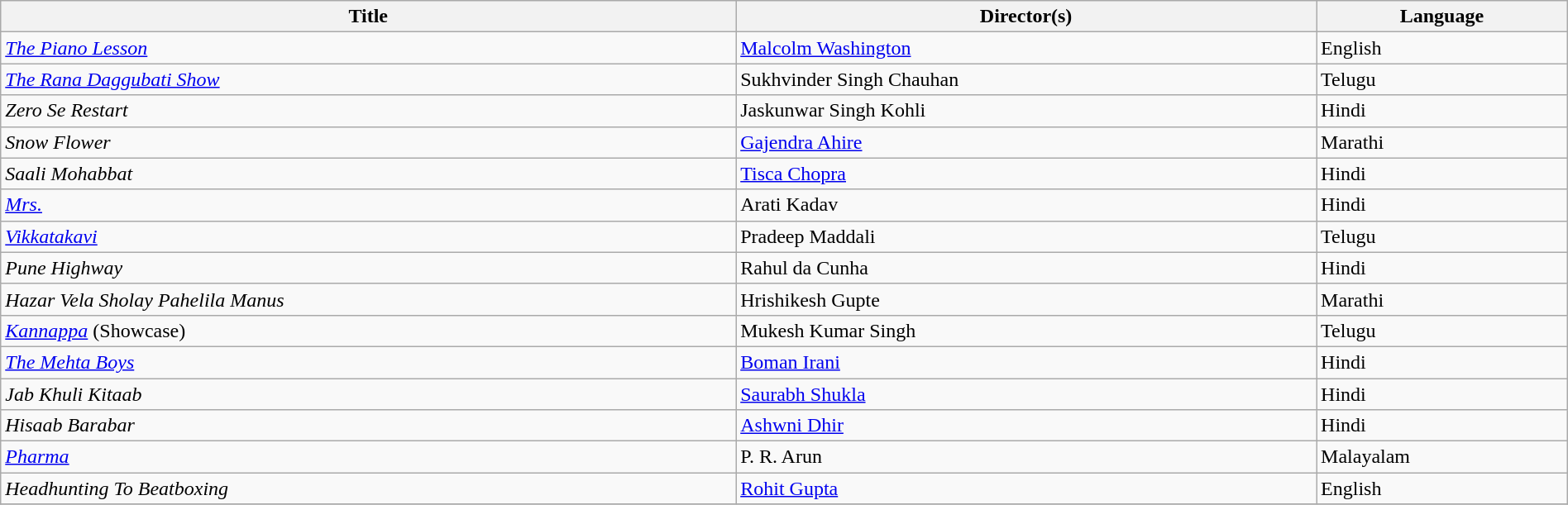<table class="sortable wikitable" style="width:100%; margin-bottom:4px" cellpadding="5">
<tr>
<th>Title</th>
<th>Director(s)</th>
<th>Language</th>
</tr>
<tr>
<td><a href='#'><em>The Piano Lesson</em></a></td>
<td><a href='#'>Malcolm Washington</a></td>
<td>English</td>
</tr>
<tr>
<td><em><a href='#'>The Rana Daggubati Show</a></em></td>
<td>Sukhvinder Singh Chauhan</td>
<td>Telugu</td>
</tr>
<tr>
<td><em>Zero Se Restart</em></td>
<td>Jaskunwar Singh Kohli</td>
<td>Hindi</td>
</tr>
<tr>
<td><em>Snow Flower</em></td>
<td><a href='#'>Gajendra Ahire</a></td>
<td>Marathi</td>
</tr>
<tr>
<td><em>Saali Mohabbat</em></td>
<td><a href='#'>Tisca Chopra</a></td>
<td>Hindi</td>
</tr>
<tr>
<td><a href='#'><em>Mrs.</em></a></td>
<td>Arati Kadav</td>
<td>Hindi</td>
</tr>
<tr>
<td><em><a href='#'>Vikkatakavi</a></em></td>
<td>Pradeep Maddali</td>
<td>Telugu</td>
</tr>
<tr>
<td><em>Pune Highway</em></td>
<td>Rahul da Cunha</td>
<td>Hindi</td>
</tr>
<tr>
<td><em>Hazar Vela Sholay Pahelila Manus</em></td>
<td>Hrishikesh Gupte</td>
<td>Marathi</td>
</tr>
<tr>
<td><a href='#'><em>Kannappa</em></a> (Showcase)</td>
<td>Mukesh Kumar Singh</td>
<td>Telugu</td>
</tr>
<tr>
<td><a href='#'><em>The Mehta Boys</em></a></td>
<td><a href='#'>Boman Irani</a></td>
<td>Hindi</td>
</tr>
<tr>
<td><em>Jab Khuli Kitaab</em></td>
<td><a href='#'>Saurabh Shukla</a></td>
<td>Hindi</td>
</tr>
<tr>
<td><em>Hisaab Barabar</em></td>
<td><a href='#'>Ashwni Dhir</a></td>
<td>Hindi</td>
</tr>
<tr>
<td><a href='#'><em>Pharma</em></a></td>
<td>P. R. Arun</td>
<td>Malayalam</td>
</tr>
<tr>
<td><em>Headhunting To Beatboxing</em></td>
<td><a href='#'>Rohit Gupta</a></td>
<td>English</td>
</tr>
<tr>
</tr>
</table>
